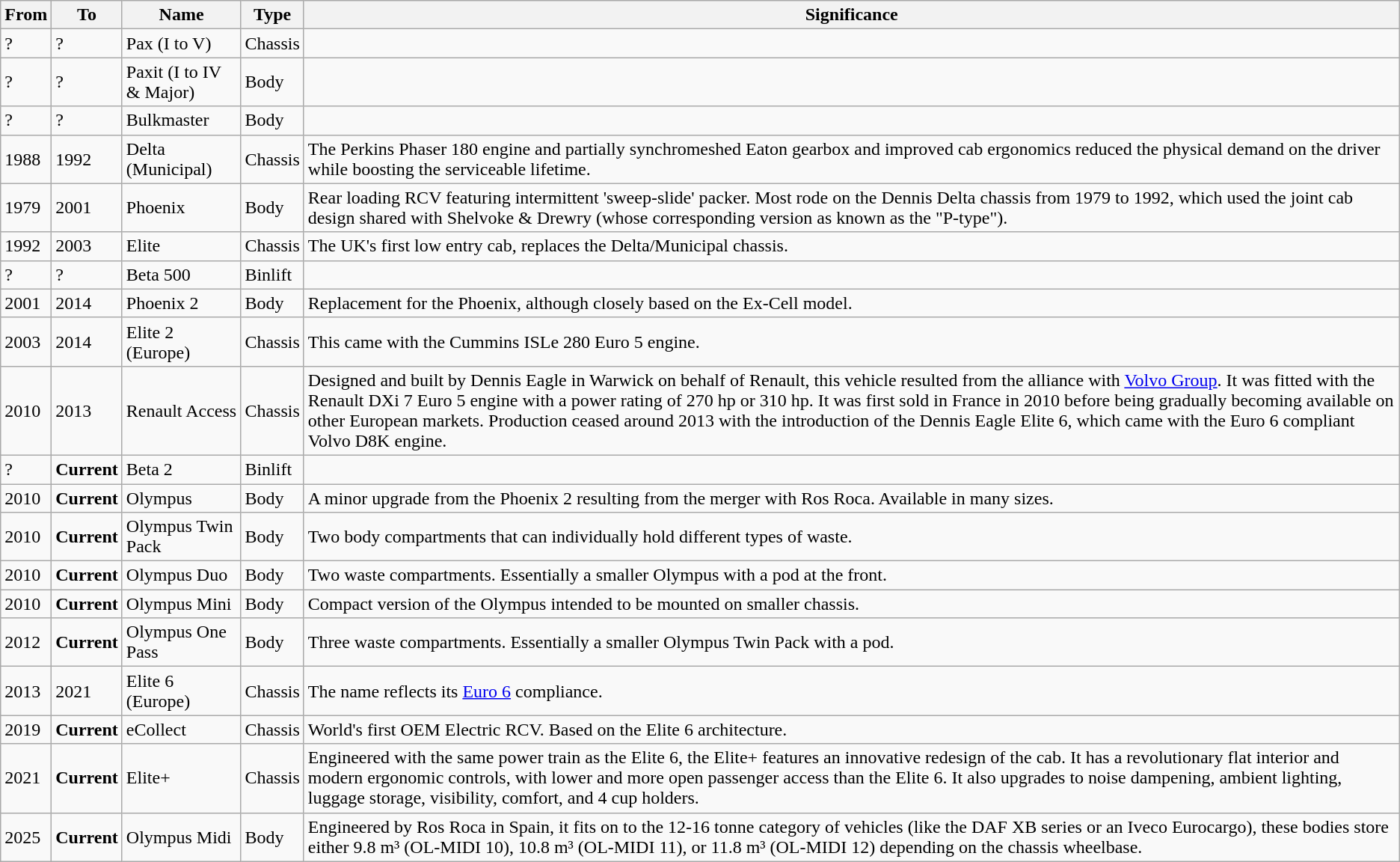<table class="wikitable sortable mw-collapsible">
<tr>
<th>From</th>
<th>To</th>
<th>Name</th>
<th>Type</th>
<th>Significance</th>
</tr>
<tr>
<td>?</td>
<td>?</td>
<td>Pax (I to V)</td>
<td>Chassis</td>
<td></td>
</tr>
<tr>
<td>?</td>
<td>?</td>
<td>Paxit (I to IV & Major)</td>
<td>Body</td>
<td></td>
</tr>
<tr>
<td>?</td>
<td>?</td>
<td>Bulkmaster</td>
<td>Body</td>
<td></td>
</tr>
<tr>
<td>1988</td>
<td>1992</td>
<td>Delta (Municipal)</td>
<td>Chassis</td>
<td>The Perkins Phaser 180 engine and partially synchromeshed Eaton gearbox and improved cab ergonomics reduced the physical demand on the driver while boosting the serviceable lifetime.</td>
</tr>
<tr>
<td>1979</td>
<td>2001</td>
<td>Phoenix</td>
<td>Body</td>
<td>Rear loading RCV featuring intermittent 'sweep-slide' packer.  Most rode on the Dennis Delta chassis from 1979 to 1992, which used the joint cab design shared with Shelvoke & Drewry (whose corresponding version as known as the "P-type").</td>
</tr>
<tr>
<td>1992</td>
<td>2003</td>
<td>Elite</td>
<td>Chassis</td>
<td>The UK's first low entry cab, replaces the Delta/Municipal chassis.</td>
</tr>
<tr>
<td>?</td>
<td>?</td>
<td>Beta 500</td>
<td>Binlift</td>
<td></td>
</tr>
<tr>
<td>2001</td>
<td>2014</td>
<td>Phoenix 2</td>
<td>Body</td>
<td>Replacement for the Phoenix, although closely based on the Ex-Cell model.</td>
</tr>
<tr>
<td>2003</td>
<td>2014</td>
<td>Elite 2 (Europe)</td>
<td>Chassis</td>
<td>This came with the Cummins ISLe 280 Euro 5 engine.</td>
</tr>
<tr>
<td>2010</td>
<td>2013</td>
<td>Renault Access</td>
<td>Chassis</td>
<td>Designed and built by Dennis Eagle in Warwick on behalf of Renault, this vehicle resulted from the alliance with <a href='#'>Volvo Group</a>. It was fitted with the Renault DXi 7 Euro 5 engine with a power rating of 270 hp or 310 hp.  It was first sold in France in 2010 before being gradually becoming available on other European markets. Production ceased around 2013 with the introduction of the Dennis Eagle Elite 6, which came with the Euro 6 compliant Volvo D8K engine.</td>
</tr>
<tr>
<td>?</td>
<td><strong>Current</strong></td>
<td>Beta 2</td>
<td>Binlift</td>
<td></td>
</tr>
<tr>
<td>2010</td>
<td><strong>Current</strong></td>
<td>Olympus</td>
<td>Body</td>
<td>A minor upgrade from the Phoenix 2 resulting from the merger with Ros Roca. Available in many sizes.</td>
</tr>
<tr>
<td>2010</td>
<td><strong>Current</strong></td>
<td>Olympus Twin Pack</td>
<td>Body</td>
<td>Two body compartments that can individually hold different types of waste.</td>
</tr>
<tr>
<td>2010</td>
<td><strong>Current</strong></td>
<td>Olympus Duo</td>
<td>Body</td>
<td>Two waste compartments. Essentially a smaller Olympus with a pod at the front.</td>
</tr>
<tr>
<td>2010</td>
<td><strong>Current</strong></td>
<td>Olympus Mini</td>
<td>Body</td>
<td>Compact version of the Olympus intended to be mounted on smaller chassis.</td>
</tr>
<tr>
<td>2012</td>
<td><strong>Current</strong></td>
<td>Olympus One Pass</td>
<td>Body</td>
<td>Three waste compartments. Essentially a smaller Olympus Twin Pack with a pod.</td>
</tr>
<tr>
<td>2013</td>
<td>2021</td>
<td>Elite 6 (Europe)</td>
<td>Chassis</td>
<td>The name reflects its <a href='#'>Euro 6</a> compliance.</td>
</tr>
<tr>
<td>2019</td>
<td><strong>Current</strong></td>
<td>eCollect</td>
<td>Chassis</td>
<td>World's first OEM Electric RCV. Based on the Elite 6 architecture.</td>
</tr>
<tr>
<td>2021</td>
<td><strong>Current</strong></td>
<td>Elite+</td>
<td>Chassis</td>
<td>Engineered with the same power train as the Elite 6, the Elite+ features an innovative redesign of the cab. It has a revolutionary flat interior and modern ergonomic controls, with lower and more open passenger access than the Elite 6. It also upgrades to noise dampening, ambient lighting, luggage storage, visibility, comfort, and 4 cup holders.</td>
</tr>
<tr>
<td>2025</td>
<td><strong>Current</strong></td>
<td>Olympus Midi</td>
<td>Body</td>
<td>Engineered by Ros Roca in Spain, it fits on to the 12-16 tonne category of vehicles (like the DAF XB series or an Iveco Eurocargo), these bodies store either 9.8 m³ (OL-MIDI 10), 10.8 m³ (OL-MIDI 11), or 11.8 m³ (OL-MIDI 12) depending on the chassis wheelbase.</td>
</tr>
</table>
